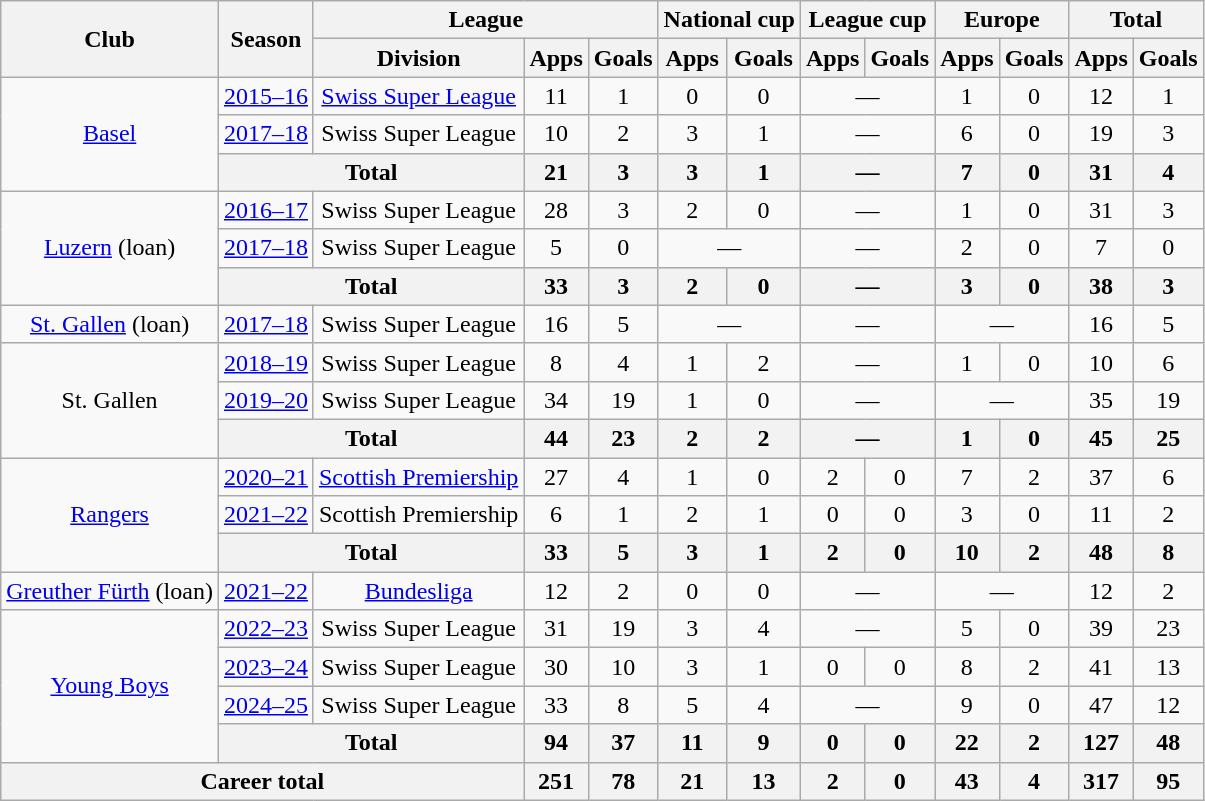<table class="wikitable" style="text-align:center">
<tr>
<th rowspan="2">Club</th>
<th rowspan="2">Season</th>
<th colspan="3">League</th>
<th colspan="2">National cup</th>
<th colspan="2">League cup</th>
<th colspan="2">Europe</th>
<th colspan="2">Total</th>
</tr>
<tr>
<th>Division</th>
<th>Apps</th>
<th>Goals</th>
<th>Apps</th>
<th>Goals</th>
<th>Apps</th>
<th>Goals</th>
<th>Apps</th>
<th>Goals</th>
<th>Apps</th>
<th>Goals</th>
</tr>
<tr>
<td rowspan="3"><a href='#'>Basel</a></td>
<td><a href='#'>2015–16</a></td>
<td><a href='#'>Swiss Super League</a></td>
<td>11</td>
<td>1</td>
<td>0</td>
<td>0</td>
<td colspan="2">—</td>
<td>1</td>
<td>0</td>
<td>12</td>
<td>1</td>
</tr>
<tr>
<td><a href='#'>2017–18</a></td>
<td>Swiss Super League</td>
<td>10</td>
<td>2</td>
<td>3</td>
<td>1</td>
<td colspan="2">—</td>
<td>6</td>
<td>0</td>
<td>19</td>
<td>3</td>
</tr>
<tr>
<th colspan="2">Total</th>
<th>21</th>
<th>3</th>
<th>3</th>
<th>1</th>
<th colspan="2">—</th>
<th>7</th>
<th>0</th>
<th>31</th>
<th>4</th>
</tr>
<tr>
<td rowspan="3"><a href='#'>Luzern</a> (loan)</td>
<td><a href='#'>2016–17</a></td>
<td>Swiss Super League</td>
<td>28</td>
<td>3</td>
<td>2</td>
<td>0</td>
<td colspan="2">—</td>
<td>1</td>
<td>0</td>
<td>31</td>
<td>3</td>
</tr>
<tr>
<td><a href='#'>2017–18</a></td>
<td>Swiss Super League</td>
<td>5</td>
<td>0</td>
<td colspan="2">—</td>
<td colspan="2">—</td>
<td>2</td>
<td>0</td>
<td>7</td>
<td>0</td>
</tr>
<tr>
<th colspan="2">Total</th>
<th>33</th>
<th>3</th>
<th>2</th>
<th>0</th>
<th colspan="2">—</th>
<th>3</th>
<th>0</th>
<th>38</th>
<th>3</th>
</tr>
<tr>
<td><a href='#'>St. Gallen</a> (loan)</td>
<td><a href='#'>2017–18</a></td>
<td>Swiss Super League</td>
<td>16</td>
<td>5</td>
<td colspan="2">—</td>
<td colspan="2">—</td>
<td colspan="2">—</td>
<td>16</td>
<td>5</td>
</tr>
<tr>
<td rowspan="3">St. Gallen</td>
<td><a href='#'>2018–19</a></td>
<td>Swiss Super League</td>
<td>8</td>
<td>4</td>
<td>1</td>
<td>2</td>
<td colspan="2">—</td>
<td>1</td>
<td>0</td>
<td>10</td>
<td>6</td>
</tr>
<tr>
<td><a href='#'>2019–20</a></td>
<td>Swiss Super League</td>
<td>34</td>
<td>19</td>
<td>1</td>
<td>0</td>
<td colspan="2">—</td>
<td colspan="2">—</td>
<td>35</td>
<td>19</td>
</tr>
<tr>
<th colspan="2">Total</th>
<th>44</th>
<th>23</th>
<th>2</th>
<th>2</th>
<th colspan="2">—</th>
<th>1</th>
<th>0</th>
<th>45</th>
<th>25</th>
</tr>
<tr>
<td rowspan="3"><a href='#'>Rangers</a></td>
<td><a href='#'>2020–21</a></td>
<td><a href='#'>Scottish Premiership</a></td>
<td>27</td>
<td>4</td>
<td>1</td>
<td>0</td>
<td>2</td>
<td>0</td>
<td>7</td>
<td>2</td>
<td>37</td>
<td>6</td>
</tr>
<tr>
<td><a href='#'>2021–22</a></td>
<td>Scottish Premiership</td>
<td>6</td>
<td>1</td>
<td>2</td>
<td>1</td>
<td>0</td>
<td>0</td>
<td>3</td>
<td>0</td>
<td>11</td>
<td>2</td>
</tr>
<tr>
<th colspan="2">Total</th>
<th>33</th>
<th>5</th>
<th>3</th>
<th>1</th>
<th>2</th>
<th>0</th>
<th>10</th>
<th>2</th>
<th>48</th>
<th>8</th>
</tr>
<tr>
<td><a href='#'>Greuther Fürth</a> (loan)</td>
<td><a href='#'>2021–22</a></td>
<td><a href='#'>Bundesliga</a></td>
<td>12</td>
<td>2</td>
<td>0</td>
<td>0</td>
<td colspan="2">—</td>
<td colspan="2">—</td>
<td>12</td>
<td>2</td>
</tr>
<tr>
<td rowspan="4"><a href='#'>Young Boys</a></td>
<td><a href='#'>2022–23</a></td>
<td>Swiss Super League</td>
<td>31</td>
<td>19</td>
<td>3</td>
<td>4</td>
<td colspan="2">—</td>
<td>5</td>
<td>0</td>
<td>39</td>
<td>23</td>
</tr>
<tr>
<td><a href='#'>2023–24</a></td>
<td>Swiss Super League</td>
<td>30</td>
<td>10</td>
<td>3</td>
<td>1</td>
<td>0</td>
<td>0</td>
<td>8</td>
<td>2</td>
<td>41</td>
<td>13</td>
</tr>
<tr>
<td><a href='#'>2024–25</a></td>
<td>Swiss Super League</td>
<td>33</td>
<td>8</td>
<td>5</td>
<td>4</td>
<td colspan="2">—</td>
<td>9</td>
<td>0</td>
<td>47</td>
<td>12</td>
</tr>
<tr>
<th colspan="2">Total</th>
<th>94</th>
<th>37</th>
<th>11</th>
<th>9</th>
<th>0</th>
<th>0</th>
<th>22</th>
<th>2</th>
<th>127</th>
<th>48</th>
</tr>
<tr>
<th colspan="3">Career total</th>
<th>251</th>
<th>78</th>
<th>21</th>
<th>13</th>
<th>2</th>
<th>0</th>
<th>43</th>
<th>4</th>
<th>317</th>
<th>95</th>
</tr>
</table>
